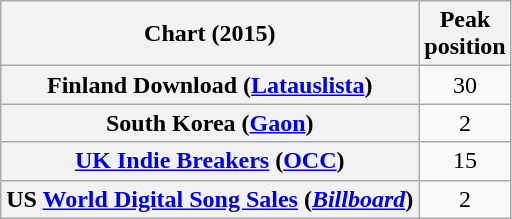<table class="wikitable sortable plainrowheaders" style="text-align:center">
<tr>
<th scope="col">Chart (2015)</th>
<th scope="col">Peak<br>position</th>
</tr>
<tr>
<th scope="row">Finland Download (<a href='#'>Latauslista</a>)</th>
<td>30</td>
</tr>
<tr>
<th scope="row">South Korea (<a href='#'>Gaon</a>)</th>
<td>2</td>
</tr>
<tr>
<th scope="row"><a href='#'>UK Indie Breakers</a> (<a href='#'>OCC</a>)</th>
<td>15</td>
</tr>
<tr>
<th scope="row">US <a href='#'>World Digital Song Sales</a> (<em><a href='#'>Billboard</a></em>)</th>
<td>2</td>
</tr>
</table>
